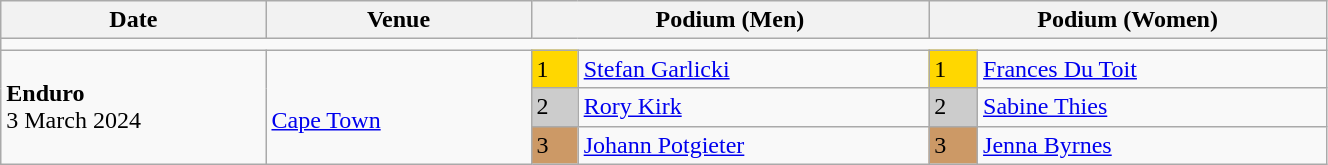<table class="wikitable" width=70%>
<tr>
<th>Date</th>
<th width=20%>Venue</th>
<th colspan=2 width=30%>Podium (Men)</th>
<th colspan=2 width=30%>Podium (Women)</th>
</tr>
<tr>
<td colspan=6></td>
</tr>
<tr>
<td rowspan=3><strong>Enduro</strong> <br> 3 March 2024</td>
<td rowspan=3><br><a href='#'>Cape Town</a></td>
<td bgcolor=FFD700>1</td>
<td><a href='#'>Stefan Garlicki</a></td>
<td bgcolor=FFD700>1</td>
<td><a href='#'>Frances Du Toit</a></td>
</tr>
<tr>
<td bgcolor=CCCCCC>2</td>
<td><a href='#'>Rory Kirk</a></td>
<td bgcolor=CCCCCC>2</td>
<td><a href='#'>Sabine Thies</a></td>
</tr>
<tr>
<td bgcolor=CC9966>3</td>
<td><a href='#'>Johann Potgieter</a></td>
<td bgcolor=CC9966>3</td>
<td><a href='#'>Jenna Byrnes</a></td>
</tr>
</table>
